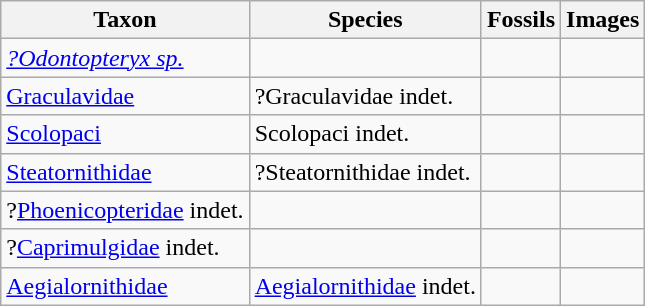<table class="wikitable sortable">
<tr>
<th>Taxon</th>
<th>Species</th>
<th>Fossils</th>
<th>Images</th>
</tr>
<tr>
<td><em><a href='#'>?Odontopteryx sp.</a></em></td>
<td></td>
<td></td>
<td></td>
</tr>
<tr>
<td><a href='#'>Graculavidae</a></td>
<td>?Graculavidae indet.</td>
<td></td>
<td></td>
</tr>
<tr>
<td><a href='#'>Scolopaci</a></td>
<td>Scolopaci indet.</td>
<td></td>
<td></td>
</tr>
<tr>
<td><a href='#'>Steatornithidae</a></td>
<td>?Steatornithidae indet.</td>
<td></td>
<td></td>
</tr>
<tr>
<td>?<a href='#'>Phoenicopteridae</a> indet.</td>
<td></td>
<td></td>
<td></td>
</tr>
<tr>
<td>?<a href='#'>Caprimulgidae</a> indet.</td>
<td></td>
<td></td>
<td></td>
</tr>
<tr>
<td><a href='#'>Aegialornithidae</a></td>
<td><a href='#'>Aegialornithidae</a> indet.</td>
<td></td>
<td></td>
</tr>
</table>
